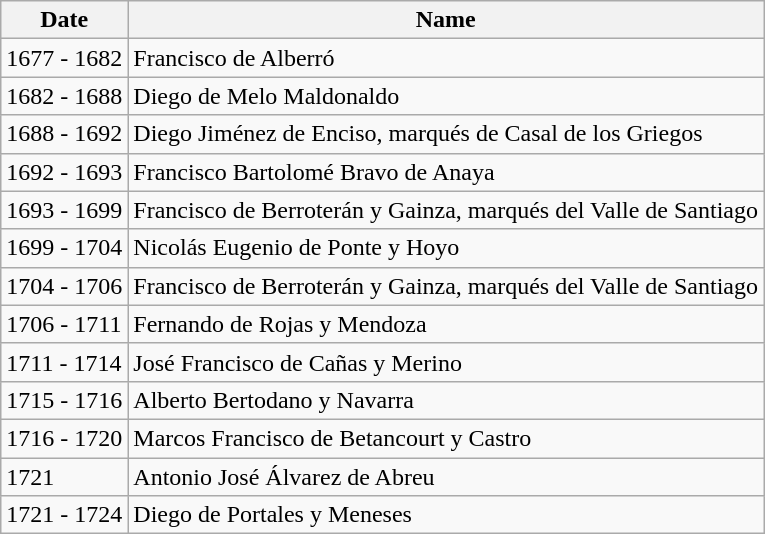<table class=wikitable>
<tr>
<th>Date</th>
<th>Name</th>
</tr>
<tr>
<td>1677 - 1682</td>
<td>Francisco de Alberró</td>
</tr>
<tr>
<td>1682 - 1688</td>
<td>Diego de Melo Maldonaldo</td>
</tr>
<tr>
<td>1688 - 1692</td>
<td>Diego Jiménez de Enciso, marqués de Casal de los Griegos</td>
</tr>
<tr>
<td>1692 - 1693</td>
<td>Francisco Bartolomé Bravo de Anaya</td>
</tr>
<tr>
<td>1693 - 1699</td>
<td>Francisco de Berroterán y Gainza, marqués del Valle de Santiago</td>
</tr>
<tr>
<td>1699 - 1704</td>
<td>Nicolás Eugenio de Ponte y Hoyo</td>
</tr>
<tr>
<td>1704 - 1706</td>
<td>Francisco de Berroterán y Gainza, marqués del Valle de Santiago</td>
</tr>
<tr>
<td>1706 - 1711</td>
<td>Fernando de Rojas y Mendoza</td>
</tr>
<tr>
<td>1711 - 1714</td>
<td>José Francisco de Cañas y Merino</td>
</tr>
<tr>
<td>1715 - 1716</td>
<td>Alberto Bertodano y Navarra</td>
</tr>
<tr>
<td>1716 - 1720</td>
<td>Marcos Francisco de Betancourt y Castro</td>
</tr>
<tr>
<td>1721</td>
<td>Antonio José Álvarez de Abreu</td>
</tr>
<tr>
<td>1721 - 1724</td>
<td>Diego de Portales y Meneses</td>
</tr>
</table>
